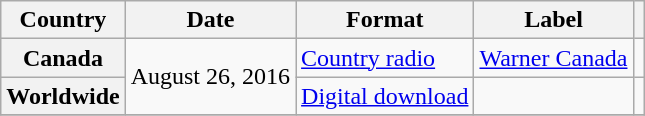<table class="wikitable plainrowheaders">
<tr>
<th>Country</th>
<th>Date</th>
<th>Format</th>
<th>Label</th>
<th></th>
</tr>
<tr>
<th scope="row">Canada</th>
<td rowspan="2">August 26, 2016</td>
<td><a href='#'>Country radio</a></td>
<td><a href='#'>Warner Canada</a></td>
<td></td>
</tr>
<tr>
<th scope="row">Worldwide</th>
<td><a href='#'>Digital download</a></td>
<td></td>
<td></td>
</tr>
<tr>
</tr>
</table>
